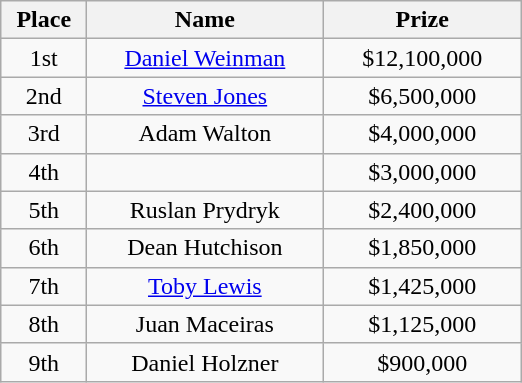<table class="wikitable">
<tr>
<th width="50">Place</th>
<th width="150">Name</th>
<th width="125">Prize</th>
</tr>
<tr>
<td align=center>1st</td>
<td align=center> <a href='#'>Daniel Weinman</a></td>
<td align=center>$12,100,000</td>
</tr>
<tr>
<td align=center>2nd</td>
<td align=center> <a href='#'>Steven Jones</a></td>
<td align=center>$6,500,000</td>
</tr>
<tr>
<td align=center>3rd</td>
<td align=center> Adam Walton</td>
<td align=center>$4,000,000</td>
</tr>
<tr>
<td align=center>4th</td>
<td align=center></td>
<td align=center>$3,000,000</td>
</tr>
<tr>
<td align=center>5th</td>
<td align=center> Ruslan Prydryk</td>
<td align=center>$2,400,000</td>
</tr>
<tr>
<td align=center>6th</td>
<td align=center> Dean Hutchison</td>
<td align=center>$1,850,000</td>
</tr>
<tr>
<td align=center>7th</td>
<td align=center> <a href='#'>Toby Lewis</a></td>
<td align=center>$1,425,000</td>
</tr>
<tr>
<td align=center>8th</td>
<td align=center> Juan Maceiras</td>
<td align=center>$1,125,000</td>
</tr>
<tr>
<td align=center>9th</td>
<td align=center> Daniel Holzner</td>
<td align=center>$900,000</td>
</tr>
</table>
